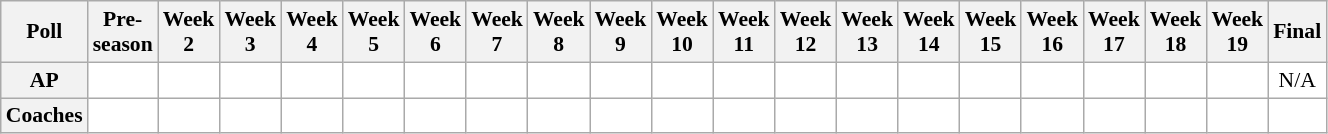<table class="wikitable" style="white-space:nowrap;font-size:90%">
<tr>
<th>Poll</th>
<th>Pre-<br>season</th>
<th>Week<br>2</th>
<th>Week<br>3</th>
<th>Week<br>4</th>
<th>Week<br>5</th>
<th>Week<br>6</th>
<th>Week<br>7</th>
<th>Week<br>8</th>
<th>Week<br>9</th>
<th>Week<br>10</th>
<th>Week<br>11</th>
<th>Week<br>12</th>
<th>Week<br>13</th>
<th>Week<br>14</th>
<th>Week<br>15</th>
<th>Week<br>16</th>
<th>Week<br>17</th>
<th>Week<br>18</th>
<th>Week<br>19</th>
<th>Final</th>
</tr>
<tr style="text-align:center;">
<th>AP</th>
<td style="background:#FFF;"></td>
<td style="background:#FFF;"></td>
<td style="background:#FFF;"></td>
<td style="background:#FFF;"></td>
<td style="background:#FFF;"></td>
<td style="background:#FFF;"></td>
<td style="background:#FFF;"></td>
<td style="background:#FFF;"></td>
<td style="background:#FFF;"></td>
<td style="background:#FFF;"></td>
<td style="background:#FFF;"></td>
<td style="background:#FFF;"></td>
<td style="background:#FFF;"></td>
<td style="background:#FFF;"></td>
<td style="background:#FFF;"></td>
<td style="background:#FFF;"></td>
<td style="background:#FFF;"></td>
<td style="background:#FFF;"></td>
<td style="background:#FFF;"></td>
<td style="background:#FFF;">N/A</td>
</tr>
<tr style="text-align:center;">
<th>Coaches</th>
<td style="background:#FFF;"></td>
<td style="background:#FFF;"></td>
<td style="background:#FFF;"></td>
<td style="background:#FFF;"></td>
<td style="background:#FFF;"></td>
<td style="background:#FFF;"></td>
<td style="background:#FFF;"></td>
<td style="background:#FFF;"></td>
<td style="background:#FFF;"></td>
<td style="background:#FFF;"></td>
<td style="background:#FFF;"></td>
<td style="background:#FFF;"></td>
<td style="background:#FFF;"></td>
<td style="background:#FFF;"></td>
<td style="background:#FFF;"></td>
<td style="background:#FFF;"></td>
<td style="background:#FFF;"></td>
<td style="background:#FFF;"></td>
<td style="background:#FFF;"></td>
<td style="background:#FFF;"></td>
</tr>
</table>
